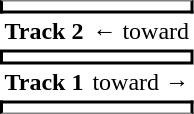<table table border=0 cellspacing=0 cellpadding=3>
<tr>
<td style="border-bottom:solid 2px black;border-right:solid 2px black;border-left:solid 2px black;border-top:solid 1px gray;text-align:center" colspan=2></td>
</tr>
<tr>
<td><strong>Track 2</strong></td>
<td>← <strong></strong> toward  </td>
</tr>
<tr>
<td style="border-top:solid 2px black;border-right:solid 2px black;border-left:solid 2px black;border-bottom:solid 2px black;text-align:center" colspan=2></td>
</tr>
<tr>
<td><strong>Track 1</strong></td>
<td> <strong></strong> toward   →</td>
</tr>
<tr>
<td style="border-top:solid 2px black;border-right:solid 2px black;border-left:solid 2px black;border-bottom:solid 1px gray;text-align:center" colspan=2></td>
</tr>
</table>
